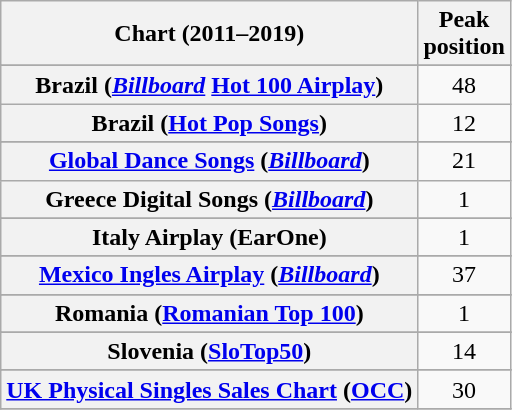<table class="wikitable sortable plainrowheaders" style="text-align:center">
<tr>
<th scope="col">Chart (2011–2019)</th>
<th scope="col">Peak<br>position</th>
</tr>
<tr>
</tr>
<tr>
</tr>
<tr>
</tr>
<tr>
<th scope="row">Brazil (<em><a href='#'>Billboard</a></em> <a href='#'>Hot 100 Airplay</a>)</th>
<td>48</td>
</tr>
<tr>
<th scope="row">Brazil (<a href='#'>Hot Pop Songs</a>)</th>
<td>12</td>
</tr>
<tr>
</tr>
<tr>
</tr>
<tr>
</tr>
<tr>
</tr>
<tr>
</tr>
<tr>
</tr>
<tr>
<th scope="row"><a href='#'>Global Dance Songs</a> (<em><a href='#'>Billboard</a></em>)</th>
<td>21</td>
</tr>
<tr>
<th scope="row">Greece Digital Songs (<em><a href='#'>Billboard</a></em>)</th>
<td>1</td>
</tr>
<tr>
</tr>
<tr>
</tr>
<tr>
</tr>
<tr>
</tr>
<tr>
<th scope="row">Italy Airplay (EarOne)</th>
<td>1</td>
</tr>
<tr>
</tr>
<tr>
<th scope="row"><a href='#'>Mexico Ingles Airplay</a> (<em><a href='#'>Billboard</a></em>)</th>
<td>37</td>
</tr>
<tr>
</tr>
<tr>
</tr>
<tr>
</tr>
<tr>
</tr>
<tr>
</tr>
<tr>
<th scope="row">Romania (<a href='#'>Romanian Top 100</a>)</th>
<td>1</td>
</tr>
<tr>
</tr>
<tr>
</tr>
<tr>
</tr>
<tr>
</tr>
<tr>
<th scope="row">Slovenia (<a href='#'>SloTop50</a>)</th>
<td>14</td>
</tr>
<tr>
</tr>
<tr>
</tr>
<tr>
</tr>
<tr>
<th scope="row"><a href='#'>UK Physical Singles Sales Chart</a> (<a href='#'>OCC</a>)</th>
<td>30</td>
</tr>
<tr>
</tr>
</table>
